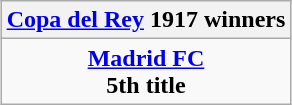<table class="wikitable" style="text-align: center; margin: 0 auto;">
<tr>
<th><a href='#'>Copa del Rey</a> 1917 winners</th>
</tr>
<tr>
<td><strong><a href='#'>Madrid FC</a></strong><br><strong>5th title</strong></td>
</tr>
</table>
